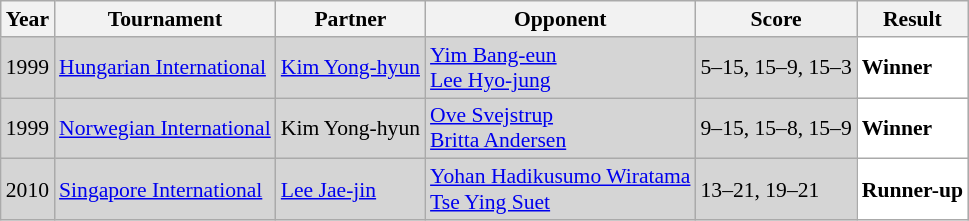<table class="sortable wikitable" style="font-size: 90%;">
<tr>
<th>Year</th>
<th>Tournament</th>
<th>Partner</th>
<th>Opponent</th>
<th>Score</th>
<th>Result</th>
</tr>
<tr style="background:#D5D5D5">
<td align="center">1999</td>
<td align="left"><a href='#'>Hungarian International</a></td>
<td align="left"> <a href='#'>Kim Yong-hyun</a></td>
<td align="left"> <a href='#'>Yim Bang-eun</a> <br>  <a href='#'>Lee Hyo-jung</a></td>
<td align="left">5–15, 15–9, 15–3</td>
<td style="text-align:left; background:white"> <strong>Winner</strong></td>
</tr>
<tr style="background:#D5D5D5">
<td align="center">1999</td>
<td align="left"><a href='#'>Norwegian International</a></td>
<td align="left"> Kim Yong-hyun</td>
<td align="left"> <a href='#'>Ove Svejstrup</a> <br>  <a href='#'>Britta Andersen</a></td>
<td align="left">9–15, 15–8, 15–9</td>
<td style="text-align:left; background:white"> <strong>Winner</strong></td>
</tr>
<tr style="background:#D5D5D5">
<td align="center">2010</td>
<td align="left"><a href='#'>Singapore International</a></td>
<td align="left"> <a href='#'>Lee Jae-jin</a></td>
<td align="left"> <a href='#'>Yohan Hadikusumo Wiratama</a> <br>  <a href='#'>Tse Ying Suet</a></td>
<td align="left">13–21, 19–21</td>
<td style="text-align:left; background:white"> <strong>Runner-up</strong></td>
</tr>
</table>
